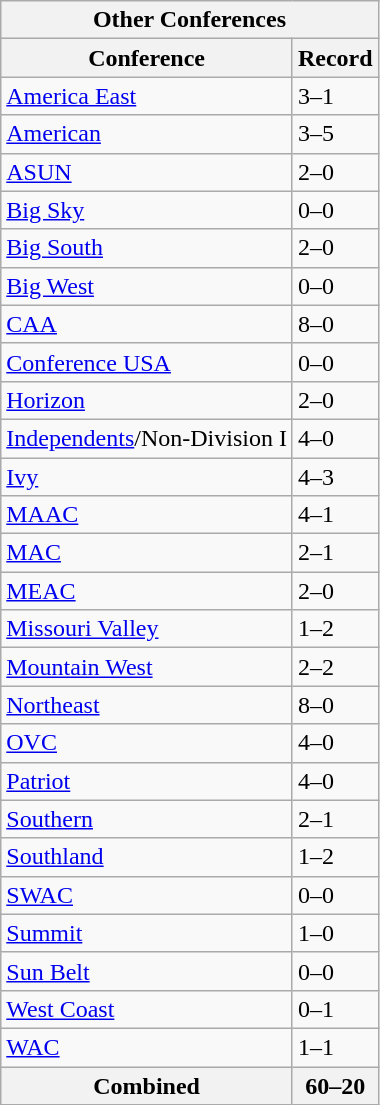<table class="wikitable">
<tr>
<th colspan="2">Other Conferences</th>
</tr>
<tr>
<th>Conference</th>
<th>Record</th>
</tr>
<tr>
<td><a href='#'>America East</a></td>
<td>3–1</td>
</tr>
<tr>
<td><a href='#'>American</a></td>
<td>3–5</td>
</tr>
<tr>
<td><a href='#'>ASUN</a></td>
<td>2–0</td>
</tr>
<tr>
<td><a href='#'>Big Sky</a></td>
<td>0–0</td>
</tr>
<tr>
<td><a href='#'>Big South</a></td>
<td>2–0</td>
</tr>
<tr>
<td><a href='#'>Big West</a></td>
<td>0–0</td>
</tr>
<tr>
<td><a href='#'>CAA</a></td>
<td>8–0</td>
</tr>
<tr>
<td><a href='#'>Conference USA</a></td>
<td>0–0</td>
</tr>
<tr>
<td><a href='#'>Horizon</a></td>
<td>2–0</td>
</tr>
<tr>
<td><a href='#'>Independents</a>/Non-Division I</td>
<td>4–0</td>
</tr>
<tr>
<td><a href='#'>Ivy</a></td>
<td>4–3</td>
</tr>
<tr>
<td><a href='#'>MAAC</a></td>
<td>4–1</td>
</tr>
<tr>
<td><a href='#'>MAC</a></td>
<td>2–1</td>
</tr>
<tr>
<td><a href='#'>MEAC</a></td>
<td>2–0</td>
</tr>
<tr>
<td><a href='#'>Missouri Valley</a></td>
<td>1–2</td>
</tr>
<tr>
<td><a href='#'>Mountain West</a></td>
<td>2–2</td>
</tr>
<tr>
<td><a href='#'>Northeast</a></td>
<td>8–0</td>
</tr>
<tr>
<td><a href='#'>OVC</a></td>
<td>4–0</td>
</tr>
<tr>
<td><a href='#'>Patriot</a></td>
<td>4–0</td>
</tr>
<tr>
<td><a href='#'>Southern</a></td>
<td>2–1</td>
</tr>
<tr>
<td><a href='#'>Southland</a></td>
<td>1–2</td>
</tr>
<tr>
<td><a href='#'>SWAC</a></td>
<td>0–0</td>
</tr>
<tr>
<td><a href='#'>Summit</a></td>
<td>1–0</td>
</tr>
<tr>
<td><a href='#'>Sun Belt</a></td>
<td>0–0</td>
</tr>
<tr>
<td><a href='#'>West Coast</a></td>
<td>0–1</td>
</tr>
<tr>
<td><a href='#'>WAC</a></td>
<td>1–1</td>
</tr>
<tr>
<th align="left">Combined</th>
<th align="left">60–20</th>
</tr>
</table>
